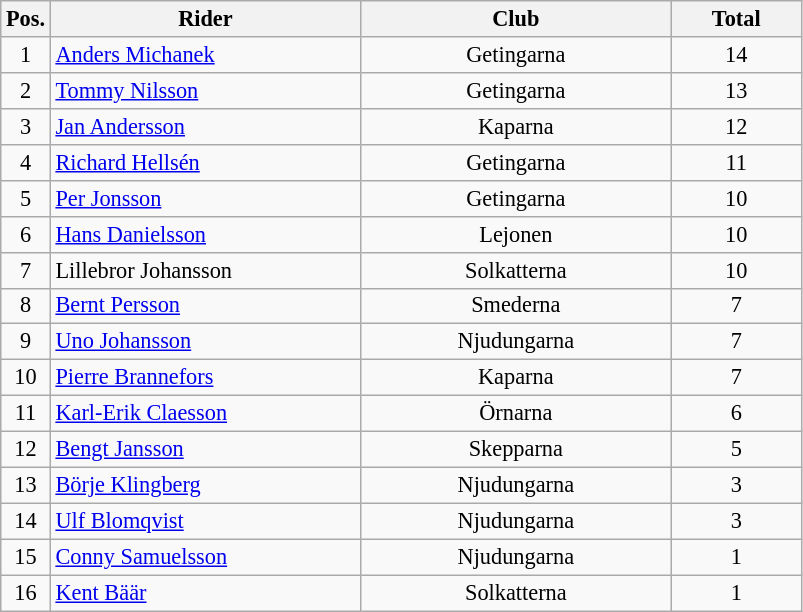<table class=wikitable style="font-size:93%;">
<tr>
<th width=25px>Pos.</th>
<th width=200px>Rider</th>
<th width=200px>Club</th>
<th width=80px>Total</th>
</tr>
<tr align=center>
<td>1</td>
<td align=left><a href='#'>Anders Michanek</a></td>
<td>Getingarna</td>
<td>14</td>
</tr>
<tr align=center>
<td>2</td>
<td align=left><a href='#'>Tommy Nilsson</a></td>
<td>Getingarna</td>
<td>13</td>
</tr>
<tr align=center>
<td>3</td>
<td align=left><a href='#'>Jan Andersson</a></td>
<td>Kaparna</td>
<td>12</td>
</tr>
<tr align=center>
<td>4</td>
<td align=left><a href='#'>Richard Hellsén</a></td>
<td>Getingarna</td>
<td>11</td>
</tr>
<tr align=center>
<td>5</td>
<td align=left><a href='#'>Per Jonsson</a></td>
<td>Getingarna</td>
<td>10</td>
</tr>
<tr align=center>
<td>6</td>
<td align=left><a href='#'>Hans Danielsson</a></td>
<td>Lejonen</td>
<td>10</td>
</tr>
<tr align=center>
<td>7</td>
<td align=left>Lillebror Johansson</td>
<td>Solkatterna</td>
<td>10</td>
</tr>
<tr align=center>
<td>8</td>
<td align=left><a href='#'>Bernt Persson</a></td>
<td>Smederna</td>
<td>7</td>
</tr>
<tr align=center>
<td>9</td>
<td align=left><a href='#'>Uno Johansson</a></td>
<td>Njudungarna</td>
<td>7</td>
</tr>
<tr align=center>
<td>10</td>
<td align=left><a href='#'>Pierre Brannefors</a></td>
<td>Kaparna</td>
<td>7</td>
</tr>
<tr align=center>
<td>11</td>
<td align=left><a href='#'>Karl-Erik Claesson</a></td>
<td>Örnarna</td>
<td>6</td>
</tr>
<tr align=center>
<td>12</td>
<td align=left><a href='#'>Bengt Jansson</a></td>
<td>Skepparna</td>
<td>5</td>
</tr>
<tr align=center>
<td>13</td>
<td align=left><a href='#'>Börje Klingberg</a></td>
<td>Njudungarna</td>
<td>3</td>
</tr>
<tr align=center>
<td>14</td>
<td align=left><a href='#'>Ulf Blomqvist</a></td>
<td>Njudungarna</td>
<td>3</td>
</tr>
<tr align=center>
<td>15</td>
<td align=left><a href='#'>Conny Samuelsson</a></td>
<td>Njudungarna</td>
<td>1</td>
</tr>
<tr align=center>
<td>16</td>
<td align=left><a href='#'>Kent Bäär</a></td>
<td>Solkatterna</td>
<td>1</td>
</tr>
</table>
